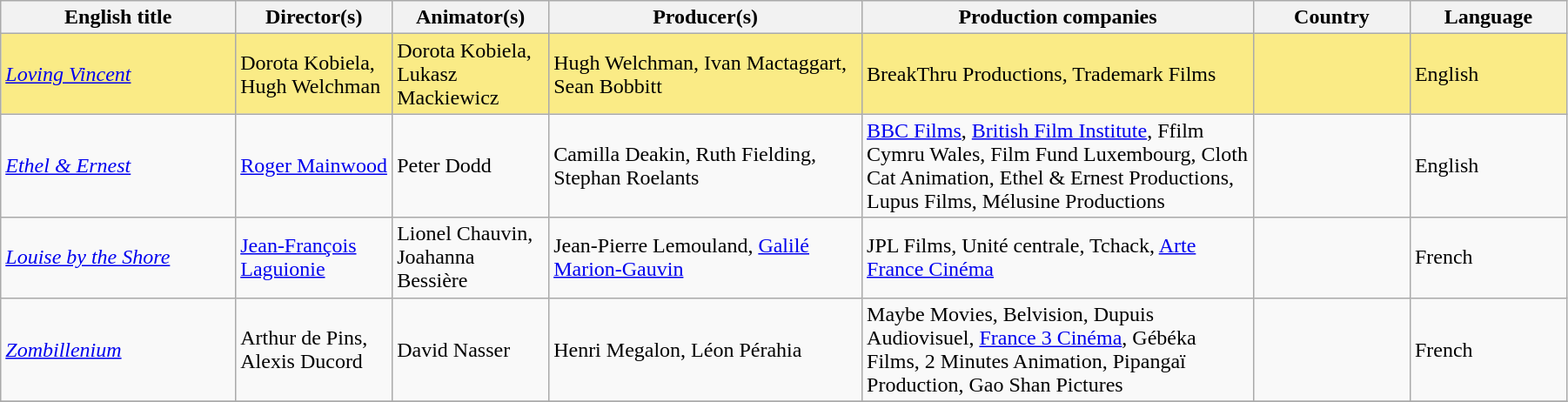<table class="sortable wikitable" width="95%" cellpadding="5">
<tr>
<th width="15%">English title</th>
<th width="10%">Director(s)</th>
<th width="10%">Animator(s)</th>
<th width="20%">Producer(s)</th>
<th width="25%">Production companies</th>
<th width="10%">Country</th>
<th width="10%">Language</th>
</tr>
<tr style="background:#FAEB86">
<td><em><a href='#'>Loving Vincent</a></em></td>
<td>Dorota Kobiela, Hugh Welchman</td>
<td>Dorota Kobiela, Lukasz Mackiewicz</td>
<td>Hugh Welchman, Ivan Mactaggart, Sean Bobbitt</td>
<td>BreakThru Productions, Trademark Films</td>
<td> </td>
<td>English</td>
</tr>
<tr>
<td><em><a href='#'>Ethel & Ernest</a></em></td>
<td><a href='#'>Roger Mainwood</a></td>
<td>Peter Dodd</td>
<td>Camilla Deakin, Ruth Fielding, Stephan Roelants</td>
<td><a href='#'>BBC Films</a>, <a href='#'>British Film Institute</a>, Ffilm Cymru Wales, Film Fund Luxembourg, Cloth Cat Animation, Ethel & Ernest Productions, Lupus Films, Mélusine Productions</td>
<td></td>
<td>English</td>
</tr>
<tr>
<td><em><a href='#'>Louise by the Shore</a></em></td>
<td><a href='#'>Jean-François Laguionie</a></td>
<td>Lionel Chauvin, Joahanna Bessière</td>
<td>Jean-Pierre Lemouland, <a href='#'>Galilé Marion-Gauvin</a></td>
<td>JPL Films, Unité centrale, Tchack, <a href='#'>Arte France Cinéma</a></td>
<td> </td>
<td>French</td>
</tr>
<tr>
<td><em><a href='#'>Zombillenium</a></em></td>
<td>Arthur de Pins, Alexis Ducord</td>
<td>David Nasser</td>
<td>Henri Megalon, Léon Pérahia</td>
<td>Maybe Movies, Belvision, Dupuis Audiovisuel, <a href='#'>France 3 Cinéma</a>, Gébéka Films, 2 Minutes Animation, Pipangaï Production, Gao Shan Pictures</td>
<td> </td>
<td>French</td>
</tr>
<tr>
</tr>
</table>
